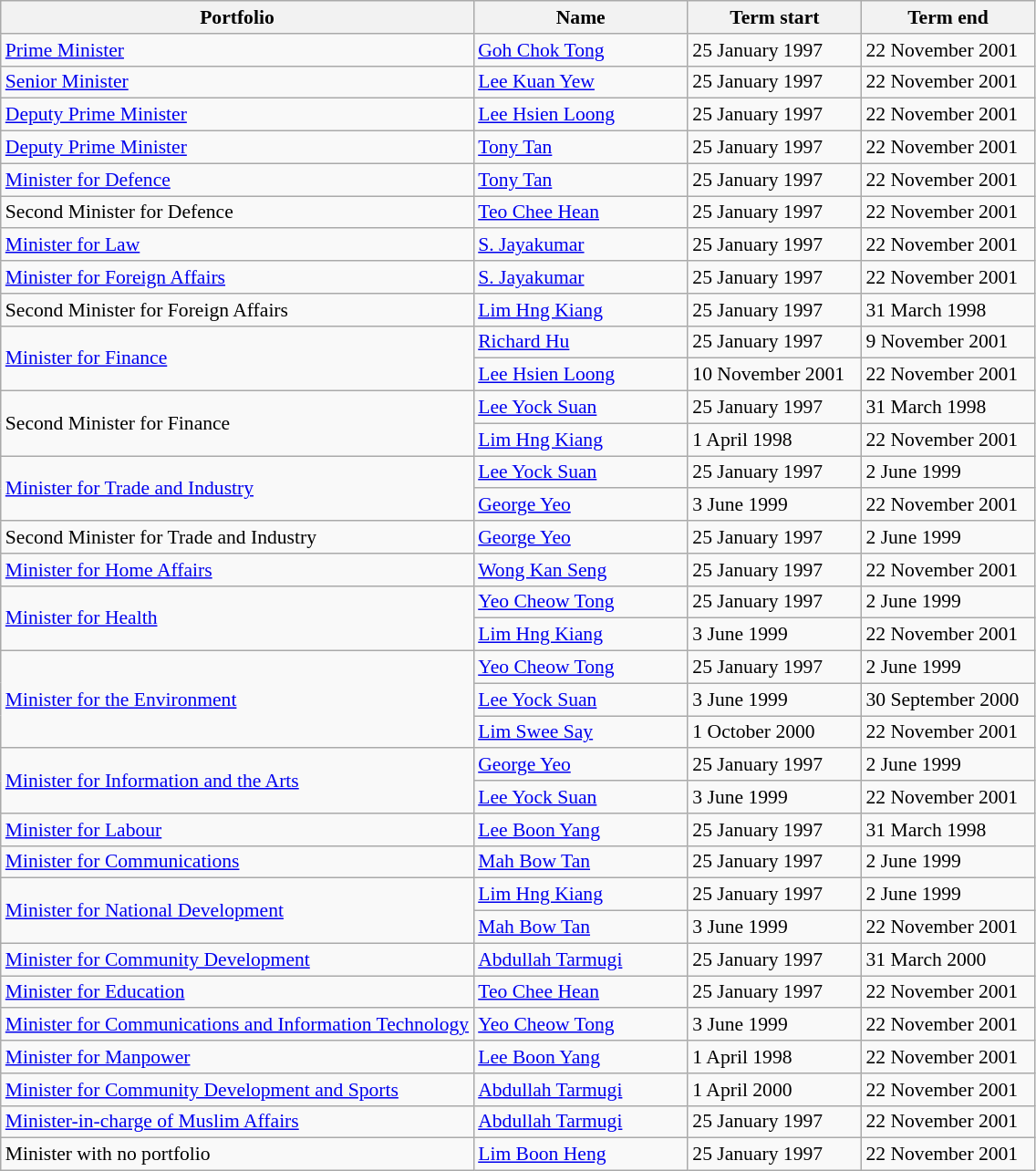<table class="wikitable unsortable" style="font-size: 90%;">
<tr>
<th scope="col">Portfolio</th>
<th scope="col" width="150px">Name</th>
<th scope="col" width="120px">Term start</th>
<th scope="col" width="120px">Term end</th>
</tr>
<tr>
<td><a href='#'>Prime Minister</a></td>
<td><a href='#'>Goh Chok Tong</a></td>
<td>25 January 1997</td>
<td>22 November 2001</td>
</tr>
<tr>
<td><a href='#'>Senior Minister</a></td>
<td><a href='#'>Lee Kuan Yew</a></td>
<td>25 January 1997</td>
<td>22 November 2001</td>
</tr>
<tr>
<td><a href='#'>Deputy Prime Minister</a></td>
<td><a href='#'>Lee Hsien Loong</a></td>
<td>25 January 1997</td>
<td>22 November 2001</td>
</tr>
<tr>
<td><a href='#'>Deputy Prime Minister</a></td>
<td><a href='#'>Tony Tan</a></td>
<td>25 January 1997</td>
<td>22 November 2001</td>
</tr>
<tr>
<td><a href='#'>Minister for Defence</a></td>
<td><a href='#'>Tony Tan</a></td>
<td>25 January 1997</td>
<td>22 November 2001</td>
</tr>
<tr>
<td>Second Minister for Defence</td>
<td><a href='#'>Teo Chee Hean</a></td>
<td>25 January 1997</td>
<td>22 November 2001</td>
</tr>
<tr>
<td><a href='#'>Minister for Law</a></td>
<td><a href='#'>S. Jayakumar</a></td>
<td>25 January 1997</td>
<td>22 November 2001</td>
</tr>
<tr>
<td><a href='#'>Minister for Foreign Affairs</a></td>
<td><a href='#'>S. Jayakumar</a></td>
<td>25 January 1997</td>
<td>22 November 2001</td>
</tr>
<tr>
<td>Second Minister for Foreign Affairs</td>
<td><a href='#'>Lim Hng Kiang</a></td>
<td>25 January 1997</td>
<td>31 March 1998</td>
</tr>
<tr>
<td rowspan="2"><a href='#'>Minister for Finance</a></td>
<td><a href='#'>Richard Hu</a></td>
<td>25 January 1997</td>
<td>9 November 2001</td>
</tr>
<tr>
<td><a href='#'>Lee Hsien Loong</a></td>
<td>10 November 2001</td>
<td>22 November 2001</td>
</tr>
<tr>
<td rowspan="2">Second Minister for Finance</td>
<td><a href='#'>Lee Yock Suan</a></td>
<td>25 January 1997</td>
<td>31 March 1998</td>
</tr>
<tr>
<td><a href='#'>Lim Hng Kiang</a></td>
<td>1 April 1998</td>
<td>22 November 2001</td>
</tr>
<tr>
<td rowspan="2"><a href='#'>Minister for Trade and Industry</a></td>
<td><a href='#'>Lee Yock Suan</a></td>
<td>25 January 1997</td>
<td>2 June 1999</td>
</tr>
<tr>
<td><a href='#'>George Yeo</a></td>
<td>3 June 1999</td>
<td>22 November 2001</td>
</tr>
<tr>
<td>Second Minister for Trade and Industry</td>
<td><a href='#'>George Yeo</a></td>
<td>25 January 1997</td>
<td>2 June 1999</td>
</tr>
<tr>
<td><a href='#'>Minister for Home Affairs</a></td>
<td><a href='#'>Wong Kan Seng</a></td>
<td>25 January 1997</td>
<td>22 November 2001</td>
</tr>
<tr>
<td rowspan="2"><a href='#'>Minister for Health</a></td>
<td><a href='#'>Yeo Cheow Tong</a></td>
<td>25 January 1997</td>
<td>2 June 1999</td>
</tr>
<tr>
<td><a href='#'>Lim Hng Kiang</a></td>
<td>3 June 1999</td>
<td>22 November 2001</td>
</tr>
<tr>
<td rowspan="3"><a href='#'>Minister for the Environment</a></td>
<td><a href='#'>Yeo Cheow Tong</a></td>
<td>25 January 1997</td>
<td>2 June 1999</td>
</tr>
<tr>
<td><a href='#'>Lee Yock Suan</a></td>
<td>3 June 1999</td>
<td>30 September 2000</td>
</tr>
<tr>
<td><a href='#'>Lim Swee Say</a></td>
<td>1 October 2000</td>
<td>22 November 2001</td>
</tr>
<tr>
<td rowspan="2"><a href='#'>Minister for Information and the Arts</a></td>
<td><a href='#'>George Yeo</a></td>
<td>25 January 1997</td>
<td>2 June 1999</td>
</tr>
<tr>
<td><a href='#'>Lee Yock Suan</a></td>
<td>3 June 1999</td>
<td>22 November 2001</td>
</tr>
<tr>
<td><a href='#'>Minister for Labour</a></td>
<td><a href='#'>Lee Boon Yang</a></td>
<td>25 January 1997</td>
<td>31 March 1998</td>
</tr>
<tr>
<td><a href='#'>Minister for Communications</a></td>
<td><a href='#'>Mah Bow Tan</a></td>
<td>25 January 1997</td>
<td>2 June 1999</td>
</tr>
<tr>
<td rowspan="2"><a href='#'>Minister for National Development</a></td>
<td><a href='#'>Lim Hng Kiang</a></td>
<td>25 January 1997</td>
<td>2 June 1999</td>
</tr>
<tr>
<td><a href='#'>Mah Bow Tan</a></td>
<td>3 June 1999</td>
<td>22 November 2001</td>
</tr>
<tr>
<td><a href='#'>Minister for Community Development</a></td>
<td><a href='#'>Abdullah Tarmugi</a></td>
<td>25 January 1997</td>
<td>31 March 2000</td>
</tr>
<tr>
<td><a href='#'>Minister for Education</a></td>
<td><a href='#'>Teo Chee Hean</a></td>
<td>25 January 1997</td>
<td>22 November 2001</td>
</tr>
<tr>
<td><a href='#'>Minister for Communications and Information Technology</a></td>
<td><a href='#'>Yeo Cheow Tong</a></td>
<td>3 June 1999</td>
<td>22 November 2001</td>
</tr>
<tr>
<td><a href='#'>Minister for Manpower</a></td>
<td><a href='#'>Lee Boon Yang</a></td>
<td>1 April 1998</td>
<td>22 November 2001</td>
</tr>
<tr>
<td><a href='#'>Minister for Community Development and Sports</a></td>
<td><a href='#'>Abdullah Tarmugi</a></td>
<td>1 April 2000</td>
<td>22 November 2001</td>
</tr>
<tr>
<td><a href='#'>Minister-in-charge of Muslim Affairs</a></td>
<td><a href='#'>Abdullah Tarmugi</a></td>
<td>25 January 1997</td>
<td>22 November 2001</td>
</tr>
<tr>
<td>Minister with no portfolio</td>
<td><a href='#'>Lim Boon Heng</a></td>
<td>25 January 1997</td>
<td>22 November 2001</td>
</tr>
</table>
